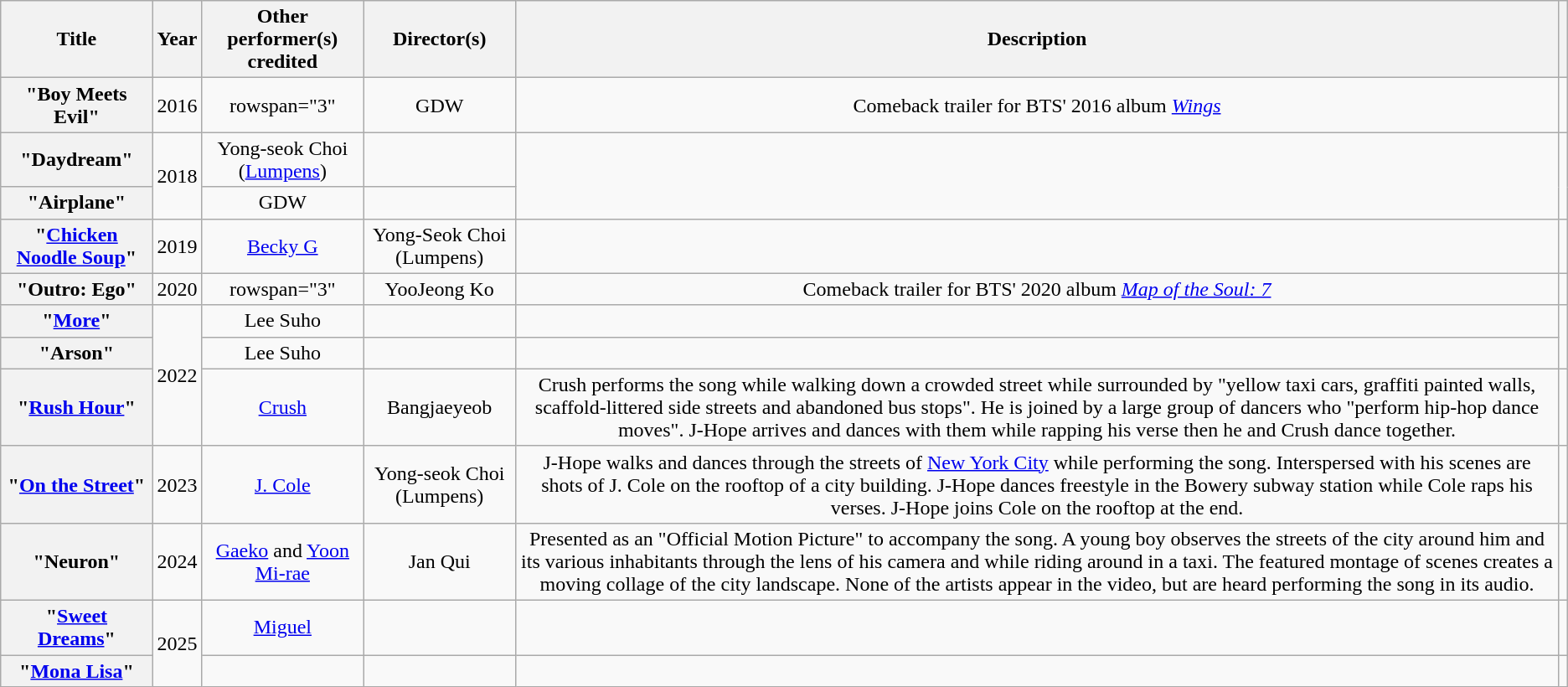<table class="wikitable sortable plainrowheaders" style="text-align:center;">
<tr>
<th scope="col">Title</th>
<th scope="col">Year</th>
<th scope="col">Other performer(s) credited</th>
<th scope="col">Director(s)</th>
<th scope="col">Description</th>
<th scope="col" class="unsortable"></th>
</tr>
<tr>
<th scope="row">"Boy Meets Evil"</th>
<td>2016</td>
<td>rowspan="3" </td>
<td>GDW</td>
<td>Comeback trailer for BTS' 2016 album <em><a href='#'>Wings</a></em></td>
<td></td>
</tr>
<tr>
<th scope="row">"Daydream"</th>
<td rowspan="2">2018</td>
<td>Yong-seok Choi (<a href='#'>Lumpens</a>)</td>
<td></td>
<td rowspan="2"></td>
</tr>
<tr>
<th scope="row">"Airplane"</th>
<td>GDW</td>
<td></td>
</tr>
<tr>
<th scope="row">"<a href='#'>Chicken Noodle Soup</a>"</th>
<td>2019</td>
<td><a href='#'>Becky G</a></td>
<td>Yong-Seok Choi (Lumpens)</td>
<td></td>
<td></td>
</tr>
<tr>
<th scope="row">"Outro: Ego"</th>
<td>2020</td>
<td>rowspan="3" </td>
<td>YooJeong Ko</td>
<td>Comeback trailer for BTS' 2020 album <em><a href='#'>Map of the Soul: 7</a></em></td>
<td></td>
</tr>
<tr>
<th scope="row">"<a href='#'>More</a>"</th>
<td rowspan="3">2022</td>
<td>Lee Suho</td>
<td></td>
<td></td>
</tr>
<tr>
<th scope="row">"Arson"</th>
<td>Lee Suho</td>
<td></td>
<td></td>
</tr>
<tr>
<th scope="row">"<a href='#'>Rush Hour</a>"</th>
<td><a href='#'>Crush</a></td>
<td>Bangjaeyeob</td>
<td>Crush performs the song while walking down a crowded street while surrounded by "yellow taxi cars, graffiti painted walls, scaffold-littered side streets and abandoned bus stops". He is joined by a large group of dancers who "perform hip-hop dance moves". J-Hope arrives and dances with them while rapping his verse then he and Crush dance together.</td>
<td></td>
</tr>
<tr>
<th scope="row">"<a href='#'>On the Street</a>"</th>
<td>2023</td>
<td><a href='#'>J. Cole</a></td>
<td>Yong-seok Choi (Lumpens)</td>
<td>J-Hope walks and dances through the streets of <a href='#'>New York City</a> while performing the song. Interspersed with his scenes are shots of J. Cole on the rooftop of a city building. J-Hope dances freestyle in the Bowery subway station while Cole raps his verses. J-Hope joins Cole on the rooftop at the end.</td>
<td></td>
</tr>
<tr>
<th scope="row">"Neuron"</th>
<td>2024</td>
<td><a href='#'>Gaeko</a> and <a href='#'>Yoon Mi-rae</a></td>
<td>Jan Qui</td>
<td>Presented as an "Official Motion Picture" to accompany the song. A young boy observes the streets of the city around him and its various inhabitants through the lens of his camera and while riding around in a taxi. The featured montage of scenes creates a moving collage of the city landscape. None of the artists appear in the video, but are heard performing the song in its audio.</td>
<td></td>
</tr>
<tr>
<th scope="row">"<a href='#'>Sweet Dreams</a>"</th>
<td rowspan="3">2025</td>
<td><a href='#'>Miguel</a></td>
<td></td>
<td></td>
<td></td>
</tr>
<tr>
<th scope="row">"<a href='#'>Mona Lisa</a>"</th>
<td></td>
<td></td>
<td></td>
<td></td>
</tr>
</table>
